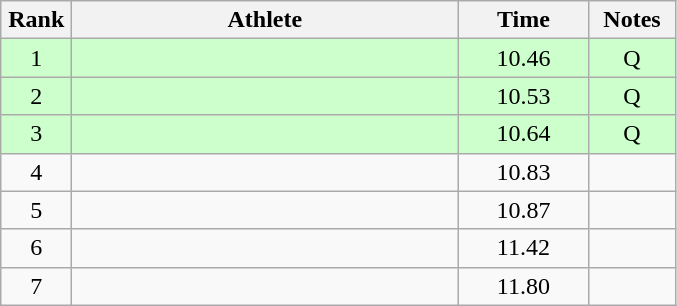<table class="wikitable" style="text-align:center">
<tr>
<th width=40>Rank</th>
<th width=250>Athlete</th>
<th width=80>Time</th>
<th width=50>Notes</th>
</tr>
<tr bgcolor="ccffcc">
<td>1</td>
<td align=left></td>
<td>10.46</td>
<td>Q</td>
</tr>
<tr bgcolor="ccffcc">
<td>2</td>
<td align=left></td>
<td>10.53</td>
<td>Q</td>
</tr>
<tr bgcolor="ccffcc">
<td>3</td>
<td align=left></td>
<td>10.64</td>
<td>Q</td>
</tr>
<tr>
<td>4</td>
<td align=left></td>
<td>10.83</td>
<td></td>
</tr>
<tr>
<td>5</td>
<td align=left></td>
<td>10.87</td>
<td></td>
</tr>
<tr>
<td>6</td>
<td align=left></td>
<td>11.42</td>
<td></td>
</tr>
<tr>
<td>7</td>
<td align=left></td>
<td>11.80</td>
<td></td>
</tr>
</table>
